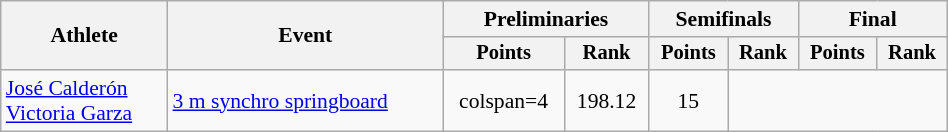<table class="wikitable" style="text-align:center; font-size:90%; width:50%;">
<tr>
<th rowspan=2>Athlete</th>
<th rowspan=2>Event</th>
<th colspan=2>Preliminaries</th>
<th colspan=2>Semifinals</th>
<th colspan=2>Final</th>
</tr>
<tr style="font-size:95%">
<th>Points</th>
<th>Rank</th>
<th>Points</th>
<th>Rank</th>
<th>Points</th>
<th>Rank</th>
</tr>
<tr>
<td align=left><a href='#'>José Calderón</a><br><a href='#'>Victoria Garza</a></td>
<td align=left><a href='#'>3 m synchro springboard</a></td>
<td>colspan=4 </td>
<td>198.12</td>
<td>15</td>
</tr>
</table>
